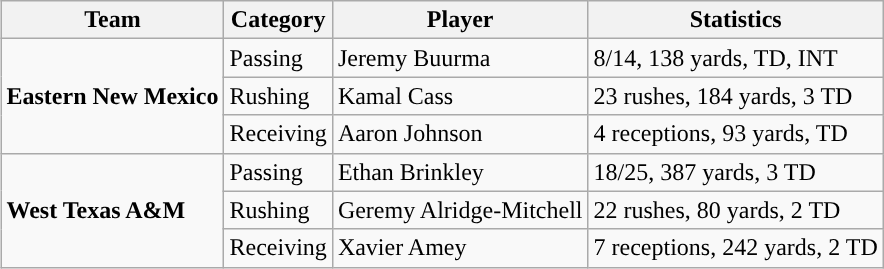<table class="wikitable" style="float: right;">
<tr>
<th>Team</th>
<th>Category</th>
<th>Player</th>
<th>Statistics</th>
</tr>
<tr>
<td rowspan=3><strong>Eastern New Mexico</strong></td>
<td>Passing</td>
<td>Jeremy Buurma</td>
<td>8/14, 138 yards, TD, INT</td>
</tr>
<tr>
<td>Rushing</td>
<td>Kamal Cass</td>
<td>23 rushes, 184 yards, 3 TD</td>
</tr>
<tr>
<td>Receiving</td>
<td>Aaron Johnson</td>
<td>4 receptions, 93 yards, TD</td>
</tr>
<tr>
<td rowspan=3><strong>West Texas A&M</strong></td>
<td>Passing</td>
<td>Ethan Brinkley</td>
<td>18/25, 387 yards, 3 TD</td>
</tr>
<tr>
<td>Rushing</td>
<td>Geremy Alridge-Mitchell</td>
<td>22 rushes, 80 yards, 2 TD</td>
</tr>
<tr>
<td>Receiving</td>
<td>Xavier Amey</td>
<td>7 receptions, 242 yards, 2 TD</td>
</tr>
</table>
